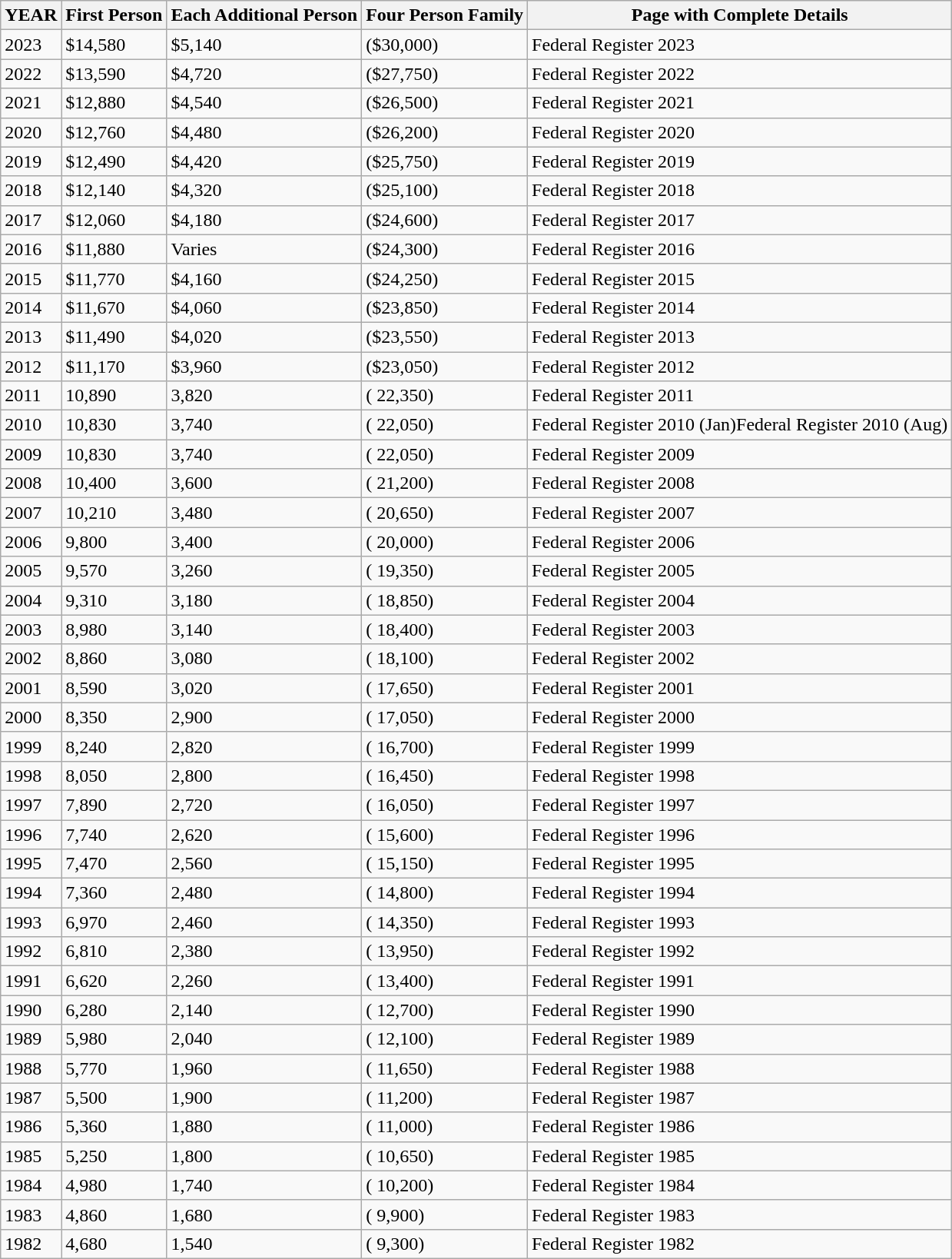<table class="wikitable sortable">
<tr>
<th>YEAR</th>
<th>First Person</th>
<th>Each Additional Person</th>
<th>Four Person Family</th>
<th>Page with Complete Details</th>
</tr>
<tr>
<td>2023</td>
<td>$14,580</td>
<td>$5,140</td>
<td>($30,000)</td>
<td>Federal Register 2023</td>
</tr>
<tr>
<td>2022</td>
<td>$13,590</td>
<td>$4,720</td>
<td>($27,750)</td>
<td>Federal Register 2022</td>
</tr>
<tr>
<td>2021</td>
<td>$12,880</td>
<td>$4,540</td>
<td>($26,500)</td>
<td>Federal Register 2021</td>
</tr>
<tr>
<td>2020</td>
<td>$12,760</td>
<td>$4,480</td>
<td>($26,200)</td>
<td>Federal Register 2020</td>
</tr>
<tr>
<td>2019</td>
<td>$12,490</td>
<td>$4,420</td>
<td>($25,750)</td>
<td>Federal Register 2019</td>
</tr>
<tr>
<td>2018</td>
<td>$12,140</td>
<td>$4,320</td>
<td>($25,100)</td>
<td>Federal Register 2018</td>
</tr>
<tr>
<td>2017</td>
<td>$12,060</td>
<td>$4,180</td>
<td>($24,600)</td>
<td>Federal Register 2017</td>
</tr>
<tr>
<td>2016</td>
<td>$11,880</td>
<td>Varies</td>
<td>($24,300)</td>
<td>Federal Register 2016</td>
</tr>
<tr>
<td>2015</td>
<td>$11,770</td>
<td>$4,160</td>
<td>($24,250)</td>
<td>Federal Register 2015</td>
</tr>
<tr>
<td>2014</td>
<td>$11,670</td>
<td>$4,060</td>
<td>($23,850)</td>
<td>Federal Register 2014</td>
</tr>
<tr>
<td>2013</td>
<td>$11,490</td>
<td>$4,020</td>
<td>($23,550)</td>
<td>Federal Register 2013</td>
</tr>
<tr>
<td>2012</td>
<td>$11,170</td>
<td>$3,960</td>
<td>($23,050)</td>
<td>Federal Register 2012</td>
</tr>
<tr>
<td>2011</td>
<td>10,890</td>
<td>3,820</td>
<td>( 22,350)</td>
<td>Federal Register 2011</td>
</tr>
<tr>
<td>2010</td>
<td>10,830</td>
<td>3,740</td>
<td>( 22,050)</td>
<td>Federal Register 2010 (Jan)Federal Register 2010 (Aug)</td>
</tr>
<tr>
<td>2009</td>
<td>10,830</td>
<td>3,740</td>
<td>( 22,050)</td>
<td>Federal Register 2009</td>
</tr>
<tr>
<td>2008</td>
<td>10,400</td>
<td>3,600</td>
<td>( 21,200)</td>
<td>Federal Register 2008</td>
</tr>
<tr>
<td>2007</td>
<td>10,210</td>
<td>3,480</td>
<td>( 20,650)</td>
<td>Federal Register 2007</td>
</tr>
<tr>
<td>2006</td>
<td>9,800</td>
<td>3,400</td>
<td>( 20,000)</td>
<td>Federal Register 2006</td>
</tr>
<tr>
<td>2005</td>
<td>9,570</td>
<td>3,260</td>
<td>( 19,350)</td>
<td>Federal Register 2005</td>
</tr>
<tr>
<td>2004</td>
<td>9,310</td>
<td>3,180</td>
<td>( 18,850)</td>
<td>Federal Register 2004</td>
</tr>
<tr>
<td>2003</td>
<td>8,980</td>
<td>3,140</td>
<td>( 18,400)</td>
<td>Federal Register 2003</td>
</tr>
<tr>
<td>2002</td>
<td>8,860</td>
<td>3,080</td>
<td>( 18,100)</td>
<td>Federal Register 2002</td>
</tr>
<tr>
<td>2001</td>
<td>8,590</td>
<td>3,020</td>
<td>( 17,650)</td>
<td>Federal Register 2001</td>
</tr>
<tr>
<td>2000</td>
<td>8,350</td>
<td>2,900</td>
<td>( 17,050)</td>
<td>Federal Register 2000</td>
</tr>
<tr>
<td>1999</td>
<td>8,240</td>
<td>2,820</td>
<td>( 16,700)</td>
<td>Federal Register 1999</td>
</tr>
<tr>
<td>1998</td>
<td>8,050</td>
<td>2,800</td>
<td>( 16,450)</td>
<td>Federal Register 1998</td>
</tr>
<tr>
<td>1997</td>
<td>7,890</td>
<td>2,720</td>
<td>( 16,050)</td>
<td>Federal Register 1997</td>
</tr>
<tr>
<td>1996</td>
<td>7,740</td>
<td>2,620</td>
<td>( 15,600)</td>
<td>Federal Register 1996</td>
</tr>
<tr>
<td>1995</td>
<td>7,470</td>
<td>2,560</td>
<td>( 15,150)</td>
<td>Federal Register 1995</td>
</tr>
<tr>
<td>1994</td>
<td>7,360</td>
<td>2,480</td>
<td>( 14,800)</td>
<td>Federal Register 1994</td>
</tr>
<tr>
<td>1993</td>
<td>6,970</td>
<td>2,460</td>
<td>( 14,350)</td>
<td>Federal Register 1993</td>
</tr>
<tr>
<td>1992</td>
<td>6,810</td>
<td>2,380</td>
<td>( 13,950)</td>
<td>Federal Register 1992</td>
</tr>
<tr>
<td>1991</td>
<td>6,620</td>
<td>2,260</td>
<td>( 13,400)</td>
<td>Federal Register 1991</td>
</tr>
<tr>
<td>1990</td>
<td>6,280</td>
<td>2,140</td>
<td>( 12,700)</td>
<td>Federal Register 1990</td>
</tr>
<tr>
<td>1989</td>
<td>5,980</td>
<td>2,040</td>
<td>( 12,100)</td>
<td>Federal Register 1989</td>
</tr>
<tr>
<td>1988</td>
<td>5,770</td>
<td>1,960</td>
<td>( 11,650)</td>
<td>Federal Register 1988</td>
</tr>
<tr>
<td>1987</td>
<td>5,500</td>
<td>1,900</td>
<td>( 11,200)</td>
<td>Federal Register 1987</td>
</tr>
<tr>
<td>1986</td>
<td>5,360</td>
<td>1,880</td>
<td>( 11,000)</td>
<td>Federal Register 1986</td>
</tr>
<tr>
<td>1985</td>
<td>5,250</td>
<td>1,800</td>
<td>( 10,650)</td>
<td>Federal Register 1985</td>
</tr>
<tr>
<td>1984</td>
<td>4,980</td>
<td>1,740</td>
<td>( 10,200)</td>
<td>Federal Register 1984</td>
</tr>
<tr>
<td>1983</td>
<td>4,860</td>
<td>1,680</td>
<td>( 9,900)</td>
<td>Federal Register 1983</td>
</tr>
<tr>
<td>1982</td>
<td>4,680</td>
<td>1,540</td>
<td>( 9,300)</td>
<td>Federal Register 1982</td>
</tr>
</table>
